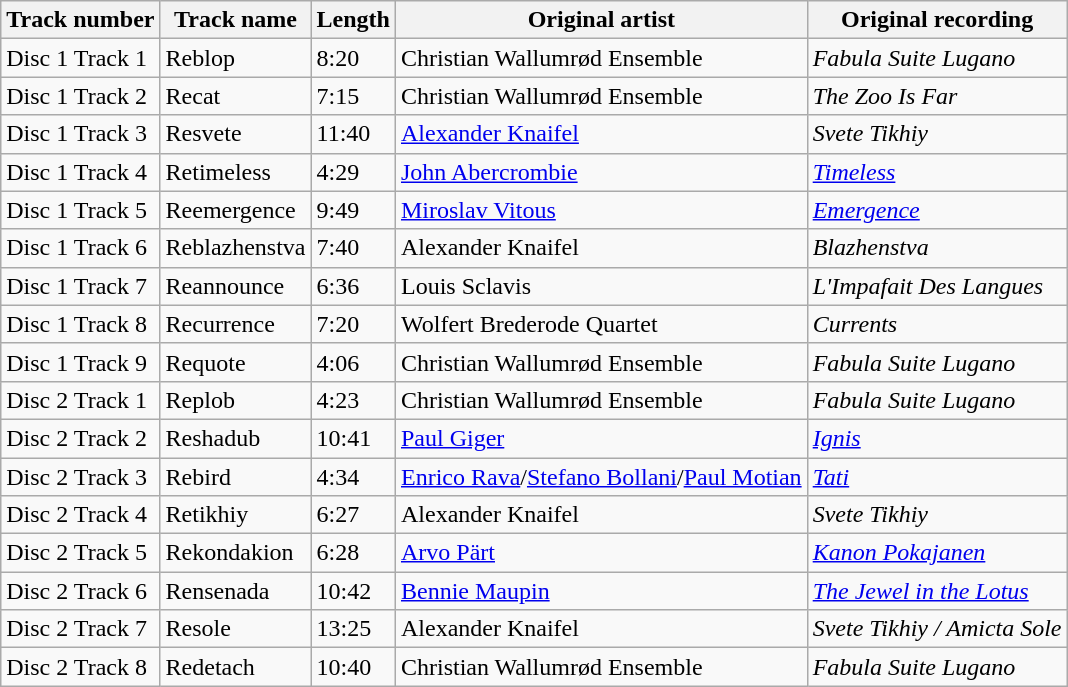<table align="center" | class="wikitable sortable" | bgcolor="#CCCCCC">
<tr>
<th>Track number</th>
<th>Track name</th>
<th>Length</th>
<th>Original artist</th>
<th>Original recording</th>
</tr>
<tr>
<td>Disc 1 Track 1</td>
<td>Reblop</td>
<td>8:20</td>
<td>Christian Wallumrød Ensemble</td>
<td><em>Fabula Suite Lugano</em></td>
</tr>
<tr>
<td>Disc 1 Track 2</td>
<td>Recat</td>
<td>7:15</td>
<td>Christian Wallumrød Ensemble</td>
<td><em>The Zoo Is Far</em></td>
</tr>
<tr>
<td>Disc 1 Track 3</td>
<td>Resvete</td>
<td>11:40</td>
<td><a href='#'>Alexander Knaifel</a></td>
<td><em>Svete Tikhiy</em></td>
</tr>
<tr>
<td>Disc 1 Track 4</td>
<td>Retimeless</td>
<td>4:29</td>
<td><a href='#'>John Abercrombie</a></td>
<td><em><a href='#'>Timeless</a></em></td>
</tr>
<tr>
<td>Disc 1 Track 5</td>
<td>Reemergence</td>
<td>9:49</td>
<td><a href='#'>Miroslav Vitous</a></td>
<td><em><a href='#'>Emergence</a></em></td>
</tr>
<tr>
<td>Disc 1 Track 6</td>
<td>Reblazhenstva</td>
<td>7:40</td>
<td>Alexander Knaifel</td>
<td><em>Blazhenstva</em></td>
</tr>
<tr>
<td>Disc 1 Track 7</td>
<td>Reannounce</td>
<td>6:36</td>
<td>Louis Sclavis</td>
<td><em>L'Impafait Des Langues</em></td>
</tr>
<tr>
<td>Disc 1 Track 8</td>
<td>Recurrence</td>
<td>7:20</td>
<td>Wolfert Brederode Quartet</td>
<td><em>Currents</em></td>
</tr>
<tr>
<td>Disc 1 Track 9</td>
<td>Requote</td>
<td>4:06</td>
<td>Christian Wallumrød Ensemble</td>
<td><em>Fabula Suite Lugano</em></td>
</tr>
<tr>
<td>Disc 2 Track 1</td>
<td>Replob</td>
<td>4:23</td>
<td>Christian Wallumrød Ensemble</td>
<td><em>Fabula Suite Lugano</em></td>
</tr>
<tr>
<td>Disc 2 Track 2</td>
<td>Reshadub</td>
<td>10:41</td>
<td><a href='#'>Paul Giger</a></td>
<td><em><a href='#'>Ignis</a></em></td>
</tr>
<tr>
<td>Disc 2 Track 3</td>
<td>Rebird</td>
<td>4:34</td>
<td><a href='#'>Enrico Rava</a>/<a href='#'>Stefano Bollani</a>/<a href='#'>Paul Motian</a></td>
<td><em><a href='#'>Tati</a></em></td>
</tr>
<tr>
<td>Disc 2 Track 4</td>
<td>Retikhiy</td>
<td>6:27</td>
<td>Alexander Knaifel</td>
<td><em>Svete Tikhiy</em></td>
</tr>
<tr>
<td>Disc 2 Track 5</td>
<td>Rekondakion</td>
<td>6:28</td>
<td><a href='#'>Arvo Pärt</a></td>
<td><em><a href='#'>Kanon Pokajanen</a></em></td>
</tr>
<tr>
<td>Disc 2 Track 6</td>
<td>Rensenada</td>
<td>10:42</td>
<td><a href='#'>Bennie Maupin</a></td>
<td><em><a href='#'>The Jewel in the Lotus</a></em></td>
</tr>
<tr>
<td>Disc 2 Track 7</td>
<td>Resole</td>
<td>13:25</td>
<td>Alexander Knaifel</td>
<td><em>Svete Tikhiy / Amicta Sole</em></td>
</tr>
<tr>
<td>Disc 2 Track 8</td>
<td>Redetach</td>
<td>10:40</td>
<td>Christian Wallumrød Ensemble</td>
<td><em>Fabula Suite Lugano</em></td>
</tr>
</table>
